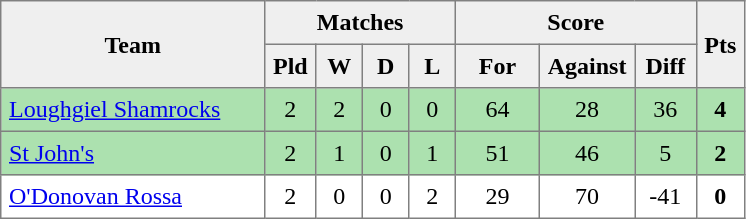<table style=border-collapse:collapse border=1 cellspacing=0 cellpadding=5>
<tr align=center bgcolor=#efefef>
<th rowspan=2 width=165>Team</th>
<th colspan=4>Matches</th>
<th colspan=3>Score</th>
<th rowspan=2width=20>Pts</th>
</tr>
<tr align=center bgcolor=#efefef>
<th width=20>Pld</th>
<th width=20>W</th>
<th width=20>D</th>
<th width=20>L</th>
<th width=45>For</th>
<th width=45>Against</th>
<th width=30>Diff</th>
</tr>
<tr align=center  style="background:#ACE1AF;">
<td style="text-align:left;"><a href='#'>Loughgiel Shamrocks</a></td>
<td>2</td>
<td>2</td>
<td>0</td>
<td>0</td>
<td>64</td>
<td>28</td>
<td>36</td>
<td><strong>4</strong></td>
</tr>
<tr align=center  style="background:#ACE1AF;">
<td style="text-align:left;"><a href='#'>St John's</a></td>
<td>2</td>
<td>1</td>
<td>0</td>
<td>1</td>
<td>51</td>
<td>46</td>
<td>5</td>
<td><strong>2</strong></td>
</tr>
<tr align=center>
<td style="text-align:left;"><a href='#'>O'Donovan Rossa</a></td>
<td>2</td>
<td>0</td>
<td>0</td>
<td>2</td>
<td>29</td>
<td>70</td>
<td>-41</td>
<td><strong>0</strong></td>
</tr>
</table>
